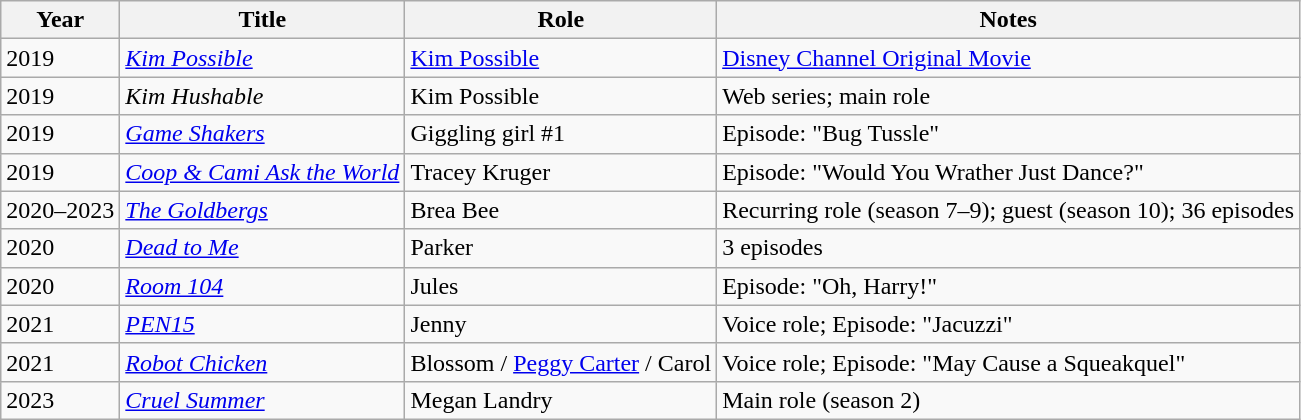<table class="wikitable sortable">
<tr>
<th>Year</th>
<th>Title</th>
<th>Role</th>
<th class="unsortable">Notes</th>
</tr>
<tr>
<td>2019</td>
<td><em><a href='#'>Kim Possible</a></em></td>
<td><a href='#'>Kim Possible</a></td>
<td><a href='#'>Disney Channel Original Movie</a></td>
</tr>
<tr>
<td>2019</td>
<td><em>Kim Hushable</em></td>
<td>Kim Possible</td>
<td>Web series; main role</td>
</tr>
<tr>
<td>2019</td>
<td><em><a href='#'>Game Shakers</a></em></td>
<td>Giggling girl #1</td>
<td>Episode: "Bug Tussle"</td>
</tr>
<tr>
<td>2019</td>
<td><em><a href='#'>Coop & Cami Ask the World</a></em></td>
<td>Tracey Kruger</td>
<td>Episode: "Would You Wrather Just Dance?"</td>
</tr>
<tr>
<td>2020–2023</td>
<td><em><a href='#'>The Goldbergs</a></em></td>
<td>Brea Bee</td>
<td>Recurring role (season 7–9); guest (season 10); 36 episodes</td>
</tr>
<tr>
<td>2020</td>
<td><em><a href='#'>Dead to Me</a></em></td>
<td>Parker</td>
<td>3 episodes</td>
</tr>
<tr>
<td>2020</td>
<td><em><a href='#'>Room 104</a></em></td>
<td>Jules</td>
<td>Episode: "Oh, Harry!"</td>
</tr>
<tr>
<td>2021</td>
<td><em><a href='#'>PEN15</a></em></td>
<td>Jenny</td>
<td>Voice role; Episode: "Jacuzzi"</td>
</tr>
<tr>
<td>2021</td>
<td><em><a href='#'>Robot Chicken</a></em></td>
<td>Blossom / <a href='#'>Peggy Carter</a> / Carol</td>
<td>Voice role; Episode: "May Cause a Squeakquel"</td>
</tr>
<tr>
<td>2023</td>
<td><a href='#'><em>Cruel Summer</em></a></td>
<td>Megan Landry</td>
<td>Main role (season 2)</td>
</tr>
</table>
